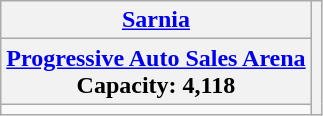<table class="wikitable" style="text-align:center;">
<tr>
<th><a href='#'>Sarnia</a></th>
<th rowspan=3 colspan=2></th>
</tr>
<tr>
<th><a href='#'>Progressive Auto Sales Arena</a><br>Capacity: 4,118</th>
</tr>
<tr>
<td></td>
</tr>
</table>
